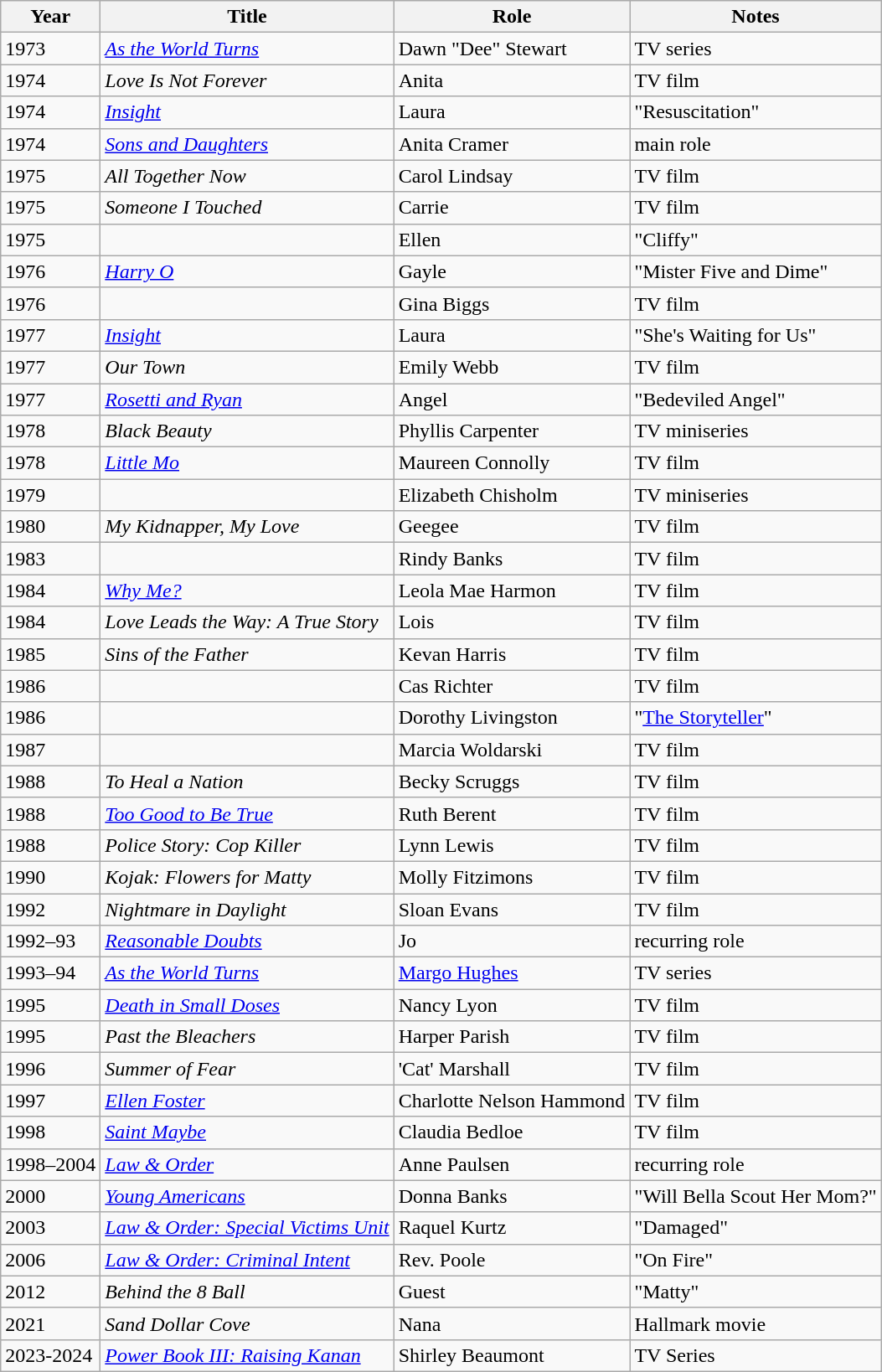<table class="wikitable sortable">
<tr>
<th>Year</th>
<th>Title</th>
<th>Role</th>
<th class="unsortable">Notes</th>
</tr>
<tr>
<td>1973</td>
<td><em><a href='#'>As the World Turns</a></em></td>
<td>Dawn "Dee" Stewart</td>
<td>TV series</td>
</tr>
<tr>
<td>1974</td>
<td><em>Love Is Not Forever</em></td>
<td>Anita</td>
<td>TV film</td>
</tr>
<tr>
<td>1974</td>
<td><em><a href='#'>Insight</a></em></td>
<td>Laura</td>
<td>"Resuscitation"</td>
</tr>
<tr>
<td>1974</td>
<td><em><a href='#'>Sons and Daughters</a></em></td>
<td>Anita Cramer</td>
<td>main role</td>
</tr>
<tr>
<td>1975</td>
<td><em>All Together Now</em></td>
<td>Carol Lindsay</td>
<td>TV film</td>
</tr>
<tr>
<td>1975</td>
<td><em>Someone I Touched</em></td>
<td>Carrie</td>
<td>TV film</td>
</tr>
<tr>
<td>1975</td>
<td><em></em></td>
<td>Ellen</td>
<td>"Cliffy"</td>
</tr>
<tr>
<td>1976</td>
<td><em><a href='#'>Harry O</a></em></td>
<td>Gayle</td>
<td>"Mister Five and Dime"</td>
</tr>
<tr>
<td>1976</td>
<td><em></em></td>
<td>Gina Biggs</td>
<td>TV film</td>
</tr>
<tr>
<td>1977</td>
<td><em><a href='#'>Insight</a></em></td>
<td>Laura</td>
<td>"She's Waiting for Us"</td>
</tr>
<tr>
<td>1977</td>
<td><em>Our Town</em></td>
<td>Emily Webb</td>
<td>TV film</td>
</tr>
<tr>
<td>1977</td>
<td><em><a href='#'>Rosetti and Ryan</a></em></td>
<td>Angel</td>
<td>"Bedeviled Angel"</td>
</tr>
<tr>
<td>1978</td>
<td><em>Black Beauty</em></td>
<td>Phyllis Carpenter</td>
<td>TV miniseries</td>
</tr>
<tr>
<td>1978</td>
<td><em><a href='#'>Little Mo</a></em></td>
<td>Maureen Connolly</td>
<td>TV film</td>
</tr>
<tr>
<td>1979</td>
<td><em></em></td>
<td>Elizabeth Chisholm</td>
<td>TV miniseries</td>
</tr>
<tr>
<td>1980</td>
<td><em>My Kidnapper, My Love</em></td>
<td>Geegee</td>
<td>TV film</td>
</tr>
<tr>
<td>1983</td>
<td><em></em></td>
<td>Rindy Banks</td>
<td>TV film</td>
</tr>
<tr>
<td>1984</td>
<td><em><a href='#'>Why Me?</a></em></td>
<td>Leola Mae Harmon</td>
<td>TV film</td>
</tr>
<tr>
<td>1984</td>
<td><em>Love Leads the Way: A True Story</em></td>
<td>Lois</td>
<td>TV film</td>
</tr>
<tr>
<td>1985</td>
<td><em>Sins of the Father</em></td>
<td>Kevan Harris</td>
<td>TV film</td>
</tr>
<tr>
<td>1986</td>
<td><em></em></td>
<td>Cas Richter</td>
<td>TV film</td>
</tr>
<tr>
<td>1986</td>
<td><em></em></td>
<td>Dorothy Livingston</td>
<td>"<a href='#'>The Storyteller</a>"</td>
</tr>
<tr>
<td>1987</td>
<td><em></em></td>
<td>Marcia Woldarski</td>
<td>TV film</td>
</tr>
<tr>
<td>1988</td>
<td><em>To Heal a Nation</em></td>
<td>Becky Scruggs</td>
<td>TV film</td>
</tr>
<tr>
<td>1988</td>
<td><em><a href='#'>Too Good to Be True</a></em></td>
<td>Ruth Berent</td>
<td>TV film</td>
</tr>
<tr>
<td>1988</td>
<td><em>Police Story: Cop Killer</em></td>
<td>Lynn Lewis</td>
<td>TV film</td>
</tr>
<tr>
<td>1990</td>
<td><em>Kojak: Flowers for Matty</em></td>
<td>Molly Fitzimons</td>
<td>TV film</td>
</tr>
<tr>
<td>1992</td>
<td><em>Nightmare in Daylight</em></td>
<td>Sloan Evans</td>
<td>TV film</td>
</tr>
<tr>
<td>1992–93</td>
<td><em><a href='#'>Reasonable Doubts</a></em></td>
<td>Jo</td>
<td>recurring role</td>
</tr>
<tr>
<td>1993–94</td>
<td><em><a href='#'>As the World Turns</a></em></td>
<td><a href='#'>Margo Hughes</a></td>
<td>TV series</td>
</tr>
<tr>
<td>1995</td>
<td><em><a href='#'>Death in Small Doses</a></em></td>
<td>Nancy Lyon</td>
<td>TV film</td>
</tr>
<tr>
<td>1995</td>
<td><em>Past the Bleachers</em></td>
<td>Harper Parish</td>
<td>TV film</td>
</tr>
<tr>
<td>1996</td>
<td><em>Summer of Fear</em></td>
<td>'Cat' Marshall</td>
<td>TV film</td>
</tr>
<tr>
<td>1997</td>
<td><em><a href='#'>Ellen Foster</a></em></td>
<td>Charlotte Nelson Hammond</td>
<td>TV film</td>
</tr>
<tr>
<td>1998</td>
<td><em><a href='#'>Saint Maybe</a></em></td>
<td>Claudia Bedloe</td>
<td>TV film</td>
</tr>
<tr>
<td>1998–2004</td>
<td><em><a href='#'>Law & Order</a></em></td>
<td>Anne Paulsen</td>
<td>recurring role</td>
</tr>
<tr>
<td>2000</td>
<td><em><a href='#'>Young Americans</a></em></td>
<td>Donna Banks</td>
<td>"Will Bella Scout Her Mom?"</td>
</tr>
<tr>
<td>2003</td>
<td><em><a href='#'>Law & Order: Special Victims Unit</a></em></td>
<td>Raquel Kurtz</td>
<td>"Damaged"</td>
</tr>
<tr>
<td>2006</td>
<td><em><a href='#'>Law & Order: Criminal Intent</a></em></td>
<td>Rev. Poole</td>
<td>"On Fire"</td>
</tr>
<tr>
<td>2012</td>
<td><em>Behind the 8 Ball</em></td>
<td>Guest</td>
<td>"Matty"</td>
</tr>
<tr>
<td>2021</td>
<td><em>Sand Dollar Cove</em></td>
<td>Nana</td>
<td>Hallmark movie</td>
</tr>
<tr>
<td>2023-2024</td>
<td><em><a href='#'>Power Book III: Raising Kanan</a></em></td>
<td>Shirley Beaumont</td>
<td>TV Series</td>
</tr>
</table>
